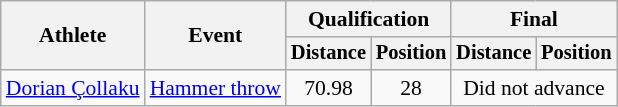<table class=wikitable style="font-size:90%">
<tr>
<th rowspan="2">Athlete</th>
<th rowspan="2">Event</th>
<th colspan="2">Qualification</th>
<th colspan="2">Final</th>
</tr>
<tr style="font-size:95%">
<th>Distance</th>
<th>Position</th>
<th>Distance</th>
<th>Position</th>
</tr>
<tr align=center>
<td align=left><a href='#'>Dorian Çollaku</a></td>
<td align=left><a href='#'>Hammer throw</a></td>
<td>70.98</td>
<td>28</td>
<td colspan=2>Did not advance</td>
</tr>
</table>
